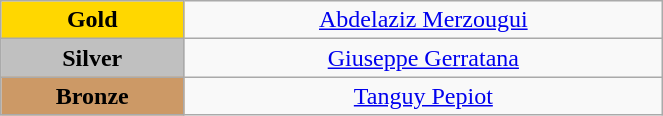<table class="wikitable" style="text-align:center; " width="35%">
<tr>
<td bgcolor="gold"><strong>Gold</strong></td>
<td><a href='#'>Abdelaziz Merzougui</a><br>  <small><em></em></small></td>
</tr>
<tr>
<td bgcolor="silver"><strong>Silver</strong></td>
<td><a href='#'>Giuseppe Gerratana</a><br>  <small><em></em></small></td>
</tr>
<tr>
<td bgcolor="CC9966"><strong>Bronze</strong></td>
<td><a href='#'>Tanguy Pepiot</a><br>  <small><em></em></small></td>
</tr>
</table>
